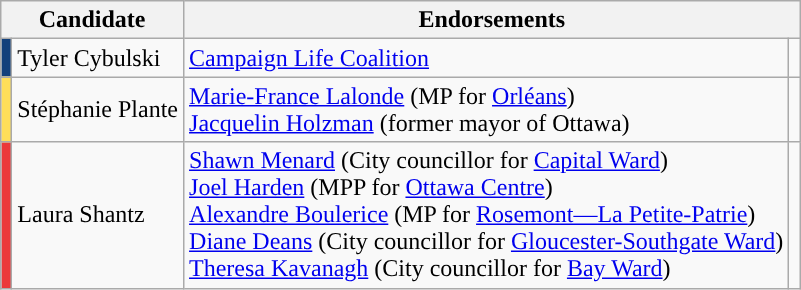<table class="wikitable">
<tr>
<th colspan="2" align="center">Candidate</th>
<th colspan="2" align="center">Endorsements</th>
</tr>
<tr>
<td style="background-color:#13407B"></td>
<td style="text-align:left;">Tyler Cybulski</td>
<td><a href='#'>Campaign Life Coalition</a></td>
<td></td>
</tr>
<tr>
<td style="background-color:#FFDE59;"></td>
<td style="text-align:left;">Stéphanie Plante</td>
<td><a href='#'>Marie-France Lalonde</a> (MP for <a href='#'>Orléans</a>)<br><a href='#'>Jacquelin Holzman</a> (former mayor of Ottawa)</td>
<td><br></td>
</tr>
<tr>
<td style="background-color:#eb393a;"></td>
<td style="text-align:left;">Laura Shantz</td>
<td><a href='#'>Shawn Menard</a> (City councillor for <a href='#'>Capital Ward</a>)<br><a href='#'>Joel Harden</a> (MPP for <a href='#'>Ottawa Centre</a>)<br><a href='#'>Alexandre Boulerice</a> (MP for <a href='#'>Rosemont—La Petite-Patrie</a>)<br><a href='#'>Diane Deans</a> (City councillor for <a href='#'>Gloucester-Southgate Ward</a>)<br><a href='#'>Theresa Kavanagh</a> (City councillor for <a href='#'>Bay Ward</a>)</td>
<td><br><br><br></td>
</tr>
</table>
